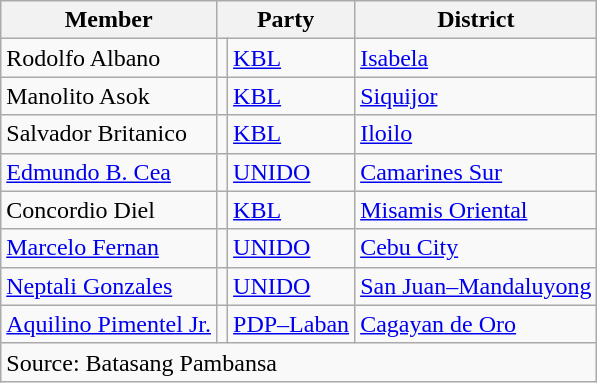<table class="wikitable plainrowheaders">
<tr>
<th>Member</th>
<th colspan="2">Party</th>
<th>District</th>
</tr>
<tr>
<td>Rodolfo Albano</td>
<td></td>
<td><a href='#'>KBL</a></td>
<td><a href='#'>Isabela</a></td>
</tr>
<tr>
<td>Manolito Asok</td>
<td></td>
<td><a href='#'>KBL</a></td>
<td><a href='#'>Siquijor</a></td>
</tr>
<tr>
<td>Salvador Britanico</td>
<td></td>
<td><a href='#'>KBL</a></td>
<td><a href='#'>Iloilo</a></td>
</tr>
<tr>
<td><a href='#'>Edmundo B. Cea</a></td>
<td></td>
<td><a href='#'>UNIDO</a></td>
<td><a href='#'>Camarines Sur</a></td>
</tr>
<tr>
<td>Concordio Diel</td>
<td></td>
<td><a href='#'>KBL</a></td>
<td><a href='#'>Misamis Oriental</a></td>
</tr>
<tr>
<td><a href='#'>Marcelo Fernan</a></td>
<td></td>
<td><a href='#'>UNIDO</a></td>
<td><a href='#'>Cebu City</a></td>
</tr>
<tr>
<td><a href='#'>Neptali Gonzales</a></td>
<td></td>
<td><a href='#'>UNIDO</a></td>
<td><a href='#'>San Juan–Mandaluyong</a></td>
</tr>
<tr>
<td><a href='#'>Aquilino Pimentel Jr.</a></td>
<td></td>
<td><a href='#'>PDP–Laban</a></td>
<td><a href='#'>Cagayan de Oro</a></td>
</tr>
<tr>
<td colspan="4">Source: Batasang Pambansa</td>
</tr>
</table>
